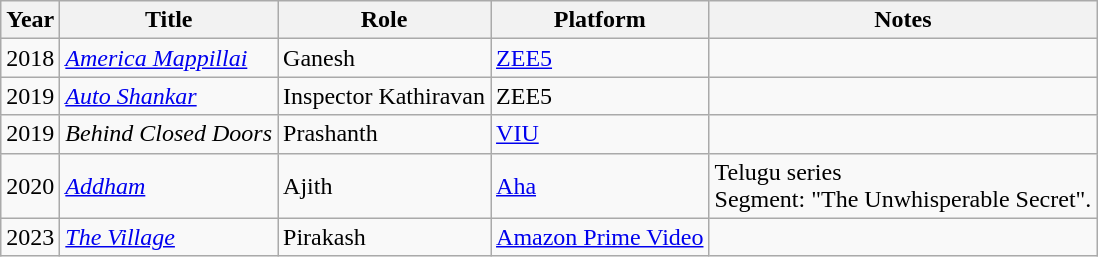<table class="wikitable sortable">
<tr>
<th>Year</th>
<th>Title</th>
<th>Role</th>
<th>Platform</th>
<th>Notes</th>
</tr>
<tr>
<td>2018</td>
<td><em><a href='#'>America Mappillai</a></em></td>
<td>Ganesh</td>
<td><a href='#'>ZEE5</a></td>
<td></td>
</tr>
<tr>
<td>2019</td>
<td><em><a href='#'>Auto Shankar</a></em></td>
<td>Inspector Kathiravan</td>
<td>ZEE5</td>
<td></td>
</tr>
<tr>
<td>2019</td>
<td><em>Behind Closed Doors</em></td>
<td>Prashanth</td>
<td><a href='#'>VIU</a></td>
<td></td>
</tr>
<tr>
<td>2020</td>
<td><em><a href='#'>Addham</a></em></td>
<td>Ajith</td>
<td><a href='#'>Aha</a></td>
<td>Telugu series<br> Segment: "The Unwhisperable Secret".</td>
</tr>
<tr>
<td>2023</td>
<td><em><a href='#'>The Village</a></em></td>
<td>Pirakash</td>
<td><a href='#'>Amazon Prime Video</a></td>
<td></td>
</tr>
</table>
